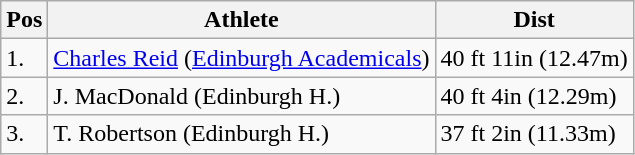<table class="wikitable">
<tr>
<th>Pos</th>
<th>Athlete</th>
<th>Dist</th>
</tr>
<tr>
<td>1.</td>
<td><a href='#'>Charles Reid</a> (<a href='#'>Edinburgh Academicals</a>)</td>
<td>40 ft 11in (12.47m)</td>
</tr>
<tr>
<td>2.</td>
<td>J. MacDonald (Edinburgh H.)</td>
<td>40 ft 4in (12.29m)</td>
</tr>
<tr>
<td>3.</td>
<td>T. Robertson (Edinburgh H.)</td>
<td>37 ft 2in (11.33m)</td>
</tr>
</table>
